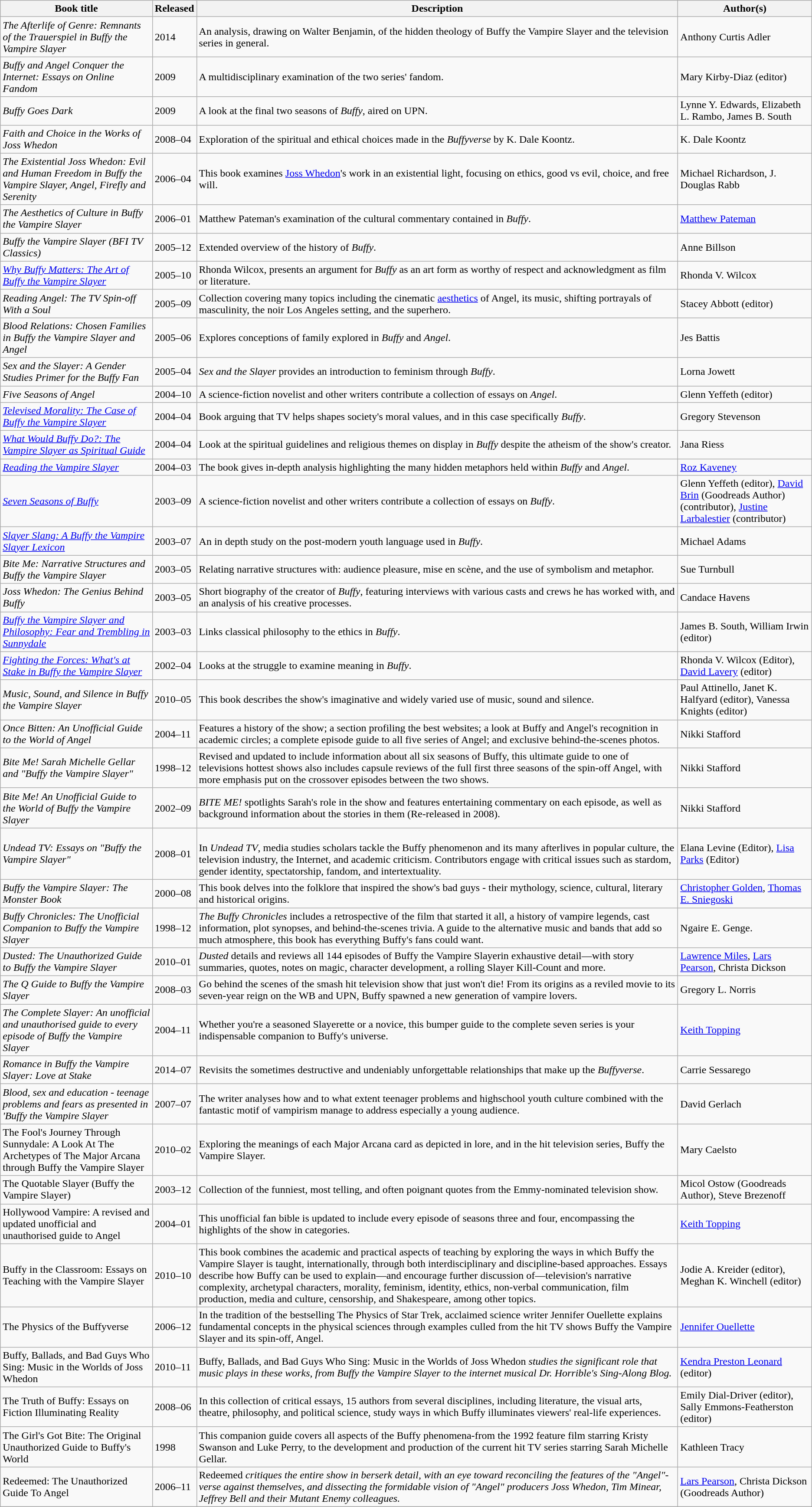<table class="wikitable sortable">
<tr>
<th>Book title</th>
<th data-sort-type=isoDate>Released</th>
<th>Description</th>
<th>Author(s)</th>
</tr>
<tr>
<td><em>The Afterlife of Genre: Remnants of the Trauerspiel in Buffy the Vampire Slayer</em></td>
<td>2014</td>
<td>An analysis, drawing on Walter Benjamin, of the hidden theology of Buffy the Vampire Slayer and the television series in general.</td>
<td>Anthony Curtis Adler</td>
</tr>
<tr>
<td><em>Buffy and Angel Conquer the Internet: Essays on Online Fandom</em></td>
<td>2009</td>
<td>A multidisciplinary examination of the two series' fandom.</td>
<td>Mary Kirby-Diaz (editor)</td>
</tr>
<tr>
<td><em>Buffy Goes Dark</em></td>
<td>2009</td>
<td>A look at the final two seasons of <em>Buffy</em>, aired on UPN.</td>
<td>Lynne Y. Edwards, Elizabeth L. Rambo, James B. South</td>
</tr>
<tr>
<td><em>Faith and Choice in the Works of Joss Whedon</em></td>
<td>2008–04</td>
<td>Exploration of the spiritual and ethical choices made in the <em>Buffyverse</em> by K. Dale Koontz.</td>
<td>K. Dale Koontz</td>
</tr>
<tr>
<td><em>The Existential Joss Whedon: Evil and Human Freedom in Buffy the Vampire Slayer, Angel, Firefly and Serenity</em></td>
<td>2006–04</td>
<td>This book examines <a href='#'>Joss Whedon</a>'s work in an existential light, focusing on ethics, good vs evil, choice, and free will.</td>
<td>Michael Richardson, J. Douglas Rabb</td>
</tr>
<tr>
<td><em>The Aesthetics of Culture in Buffy the Vampire Slayer</em></td>
<td>2006–01</td>
<td>Matthew Pateman's examination of the cultural commentary contained in <em>Buffy</em>.</td>
<td><a href='#'>Matthew Pateman</a></td>
</tr>
<tr>
<td><em>Buffy the Vampire Slayer (BFI TV Classics)</em></td>
<td>2005–12</td>
<td>Extended overview of the history of <em>Buffy</em>.</td>
<td>Anne Billson</td>
</tr>
<tr>
<td><em><a href='#'>Why Buffy Matters: The Art of Buffy the Vampire Slayer</a></em></td>
<td>2005–10</td>
<td>Rhonda Wilcox, presents an argument for <em>Buffy</em> as an art form as worthy of respect and acknowledgment as film or literature.</td>
<td>Rhonda V. Wilcox</td>
</tr>
<tr>
<td><em>Reading Angel: The TV Spin-off With a Soul</em></td>
<td>2005–09</td>
<td>Collection covering many topics including the cinematic <a href='#'>aesthetics</a> of Angel, its music, shifting portrayals of masculinity, the noir Los Angeles setting, and the superhero.</td>
<td>Stacey Abbott (editor)</td>
</tr>
<tr>
<td><em>Blood Relations: Chosen Families in Buffy the Vampire Slayer and Angel</em></td>
<td>2005–06</td>
<td>Explores conceptions of family explored in <em>Buffy</em> and <em>Angel</em>.</td>
<td>Jes Battis</td>
</tr>
<tr>
<td><em>Sex and the Slayer: A Gender Studies Primer for the Buffy Fan</em></td>
<td>2005–04</td>
<td><em>Sex and the Slayer</em> provides an introduction to feminism through <em>Buffy</em>.</td>
<td>Lorna Jowett</td>
</tr>
<tr>
<td><em>Five Seasons of Angel</em></td>
<td>2004–10</td>
<td>A science-fiction novelist and other writers contribute a collection of essays on <em>Angel</em>.</td>
<td>Glenn Yeffeth (editor)</td>
</tr>
<tr>
<td><em><a href='#'>Televised Morality: The Case of Buffy the Vampire Slayer</a></em></td>
<td>2004–04</td>
<td>Book arguing that TV helps shapes society's moral values, and in this case specifically <em>Buffy</em>.</td>
<td>Gregory Stevenson</td>
</tr>
<tr>
<td><em><a href='#'>What Would Buffy Do?: The Vampire Slayer as Spiritual Guide</a></em></td>
<td>2004–04</td>
<td>Look at the spiritual guidelines and religious themes on display in <em>Buffy</em> despite the atheism of the show's creator.</td>
<td>Jana Riess</td>
</tr>
<tr>
<td><em><a href='#'>Reading the Vampire Slayer</a></em></td>
<td>2004–03</td>
<td>The book gives in-depth analysis highlighting the many hidden metaphors held within <em>Buffy</em> and <em>Angel</em>.</td>
<td><a href='#'>Roz Kaveney</a></td>
</tr>
<tr>
<td><em><a href='#'>Seven Seasons of Buffy</a></em></td>
<td>2003–09</td>
<td>A science-fiction novelist and other writers contribute a collection of essays on <em>Buffy</em>.</td>
<td>Glenn Yeffeth (editor), <a href='#'>David Brin</a> (Goodreads Author) (contributor), <a href='#'>Justine Larbalestier</a> (contributor)</td>
</tr>
<tr>
<td><em><a href='#'>Slayer Slang: A Buffy the Vampire Slayer Lexicon</a></em></td>
<td>2003–07</td>
<td>An in depth study on the post-modern youth language used in <em>Buffy</em>.</td>
<td>Michael Adams</td>
</tr>
<tr>
<td><em>Bite Me: Narrative Structures and Buffy the Vampire Slayer</em></td>
<td>2003–05</td>
<td>Relating narrative structures with: audience pleasure, mise en scène, and the use of symbolism and metaphor.</td>
<td>Sue Turnbull</td>
</tr>
<tr>
<td><em>Joss Whedon: The Genius Behind Buffy</em></td>
<td>2003–05</td>
<td>Short biography of the creator of <em>Buffy</em>, featuring interviews with various casts and crews he has worked with, and an analysis of his creative processes.</td>
<td>Candace Havens</td>
</tr>
<tr>
<td><em><a href='#'>Buffy the Vampire Slayer and Philosophy: Fear and Trembling in Sunnydale</a></em></td>
<td>2003–03</td>
<td>Links classical philosophy to the ethics in <em>Buffy</em>.</td>
<td>James B. South, William Irwin (editor)</td>
</tr>
<tr>
<td><em><a href='#'>Fighting the Forces: What's at Stake in Buffy the Vampire Slayer</a></em></td>
<td>2002–04</td>
<td>Looks at the struggle to examine meaning in <em>Buffy</em>.</td>
<td>Rhonda V. Wilcox (Editor), <a href='#'>David Lavery</a> (editor)</td>
</tr>
<tr>
<td><em>Music, Sound, and Silence in Buffy the Vampire Slayer</em></td>
<td>2010–05</td>
<td>This book describes the show's imaginative and widely varied use of music, sound and silence.</td>
<td>Paul Attinello, Janet K. Halfyard (editor), Vanessa Knights (editor)</td>
</tr>
<tr>
<td><em>Once Bitten: An Unofficial Guide to the World of Angel</em></td>
<td>2004–11</td>
<td>Features a history of the show; a section profiling the best websites; a look at Buffy and Angel's recognition in academic circles; a complete episode guide to all five series of Angel; and exclusive behind-the-scenes photos.</td>
<td>Nikki Stafford</td>
</tr>
<tr>
<td><em>Bite Me! Sarah Michelle Gellar and "Buffy the Vampire Slayer"</em></td>
<td>1998–12</td>
<td>Revised and updated to include information about all six seasons of Buffy, this ultimate guide to one of televisions hottest shows also includes capsule reviews of the full first three seasons of the spin-off Angel, with more emphasis put on the crossover episodes between the two shows.</td>
<td>Nikki Stafford</td>
</tr>
<tr>
<td><em>Bite Me! An Unofficial Guide to the World of Buffy the Vampire Slayer</em></td>
<td>2002–09</td>
<td><em>BITE ME!</em> spotlights Sarah's role in the show and features entertaining commentary on each episode, as well as background information about the stories in them (Re-released in 2008).</td>
<td>Nikki Stafford</td>
</tr>
<tr>
<td><em>Undead TV: Essays on "Buffy the Vampire Slayer"</em></td>
<td>2008–01</td>
<td><br>In <em>Undead TV</em>, media studies scholars tackle the Buffy phenomenon and its many afterlives in popular culture, the television industry, the Internet, and academic criticism. Contributors engage with critical issues such as stardom, gender identity, spectatorship, fandom, and intertextuality.</td>
<td>Elana Levine (Editor), <a href='#'>Lisa Parks</a> (Editor)</td>
</tr>
<tr>
<td><em>Buffy the Vampire Slayer: The Monster Book</em></td>
<td>2000–08</td>
<td>This book delves into the folklore that inspired the show's bad guys - their mythology, science, cultural, literary and historical origins.</td>
<td><a href='#'>Christopher Golden</a>, <a href='#'>Thomas E. Sniegoski</a></td>
</tr>
<tr>
<td><em>Buffy Chronicles: The Unofficial Companion to Buffy the Vampire Slayer</em></td>
<td>1998–12</td>
<td><em>The Buffy Chronicles</em> includes a retrospective of the film that started it all, a history of vampire legends, cast information, plot synopses, and behind-the-scenes trivia. A guide to the alternative music and bands that add so much atmosphere, this book has everything Buffy's fans could want.</td>
<td>Ngaire E. Genge.</td>
</tr>
<tr>
<td><em>Dusted: The Unauthorized Guide to Buffy the Vampire Slayer</em></td>
<td>2010–01</td>
<td><em>Dusted</em> details and reviews all 144 episodes of Buffy the Vampire Slayerin exhaustive detail—with story summaries, quotes, notes on magic, character development, a rolling Slayer Kill-Count and more.</td>
<td><a href='#'>Lawrence Miles</a>, <a href='#'>Lars Pearson</a>, Christa Dickson</td>
</tr>
<tr>
<td><em>The Q Guide to Buffy the Vampire Slayer</em></td>
<td>2008–03</td>
<td>Go behind the scenes of the smash hit television show that just won't die! From its origins as a reviled movie to its seven-year reign on the WB and UPN, Buffy spawned a new generation of vampire lovers.</td>
<td>Gregory L. Norris</td>
</tr>
<tr>
<td><em>The Complete Slayer: An unofficial and unauthorised guide to every episode of Buffy the Vampire Slayer</em></td>
<td>2004–11</td>
<td>Whether you're a seasoned Slayerette or a novice, this bumper guide to the complete seven series is your indispensable companion to Buffy's universe.</td>
<td><a href='#'>Keith Topping</a></td>
</tr>
<tr>
<td><em>Romance in Buffy the Vampire Slayer: Love at Stake</em></td>
<td>2014–07</td>
<td>Revisits the sometimes destructive and undeniably unforgettable relationships that make up the <em>Buffyverse</em>.</td>
<td>Carrie Sessarego</td>
</tr>
<tr>
<td><em>Blood, sex and education - teenage problems and fears as presented in 'Buffy the Vampire Slayer<strong></td>
<td>2007–07</td>
<td>The writer analyses how and to what extent teenager problems and highschool youth culture combined with the fantastic motif of vampirism manage to address especially a young audience.</td>
<td>David Gerlach</td>
</tr>
<tr>
<td></em>The Fool's Journey Through Sunnydale: A Look At The Archetypes of The Major Arcana through Buffy the Vampire Slayer<em></td>
<td>2010–02</td>
<td>Exploring the meanings of each Major Arcana card as depicted in lore, and in the hit television series, Buffy the Vampire Slayer.</td>
<td>Mary Caelsto</td>
</tr>
<tr>
<td></em>The Quotable Slayer (Buffy the Vampire Slayer)<em></td>
<td>2003–12</td>
<td>Collection of the funniest, most telling, and often poignant quotes from the Emmy-nominated television show.</td>
<td>Micol Ostow (Goodreads Author), Steve Brezenoff</td>
</tr>
<tr>
<td></em>Hollywood Vampire: A revised and updated unofficial and unauthorised guide to Angel<em></td>
<td>2004–01</td>
<td>This unofficial fan bible is updated to include every episode of seasons three and four, encompassing the highlights of the show in categories.</td>
<td><a href='#'>Keith Topping</a></td>
</tr>
<tr>
<td></em>Buffy in the Classroom: Essays on Teaching with the Vampire Slayer<em></td>
<td>2010–10</td>
<td>This book combines the academic and practical aspects of teaching by exploring the ways in which Buffy the Vampire Slayer is taught, internationally, through both interdisciplinary and discipline-based approaches. Essays describe how Buffy can be used to explain—and encourage further discussion of—television's narrative complexity, archetypal characters, morality, feminism, identity, ethics, non-verbal communication, film production, media and culture, censorship, and Shakespeare, among other topics.</td>
<td>Jodie A. Kreider (editor), Meghan K. Winchell (editor)</td>
</tr>
<tr>
<td></em>The Physics of the Buffyverse<em></td>
<td>2006–12</td>
<td>In the tradition of the bestselling The Physics of Star Trek, acclaimed science writer Jennifer Ouellette explains fundamental concepts in the physical sciences through examples culled from the hit TV shows Buffy the Vampire Slayer and its spin-off, Angel.</td>
<td><a href='#'>Jennifer Ouellette</a></td>
</tr>
<tr>
<td></em>Buffy, Ballads, and Bad Guys Who Sing: Music in the Worlds of Joss Whedon<em></td>
<td>2010–11</td>
<td></em>Buffy, Ballads, and Bad Guys Who Sing: Music in the Worlds of Joss Whedon<em> studies the significant role that music plays in these works, from Buffy the Vampire Slayer to the internet musical Dr. Horrible's Sing-Along Blog.</td>
<td><a href='#'>Kendra Preston Leonard</a> (editor)</td>
</tr>
<tr>
<td></em>The Truth of Buffy: Essays on Fiction Illuminating Reality<em></td>
<td>2008–06</td>
<td>In this collection of critical essays, 15 authors from several disciplines, including literature, the visual arts, theatre, philosophy, and political science, study ways in which Buffy illuminates viewers' real-life experiences.</td>
<td>Emily Dial-Driver (editor), Sally Emmons-Featherston (editor)</td>
</tr>
<tr>
<td></em>The Girl's Got Bite: The Original Unauthorized Guide to Buffy's World<em></td>
<td>1998</td>
<td>This companion guide covers all aspects of the Buffy phenomena-from the 1992 feature film starring Kristy Swanson and Luke Perry, to the development and production of the current hit TV series starring Sarah Michelle Gellar.</td>
<td>Kathleen Tracy</td>
</tr>
<tr>
<td></em>Redeemed: The Unauthorized Guide To Angel<em></td>
<td>2006–11</td>
<td></em>Redeemed<em> critiques the entire show in berserk detail, with an eye toward reconciling the features of the "Angel"-verse against themselves, and dissecting the formidable vision of "Angel" producers Joss Whedon, Tim Minear, Jeffrey Bell and their Mutant Enemy colleagues.</td>
<td><a href='#'>Lars Pearson</a>, Christa Dickson (Goodreads Author)</td>
</tr>
<tr>
</tr>
</table>
